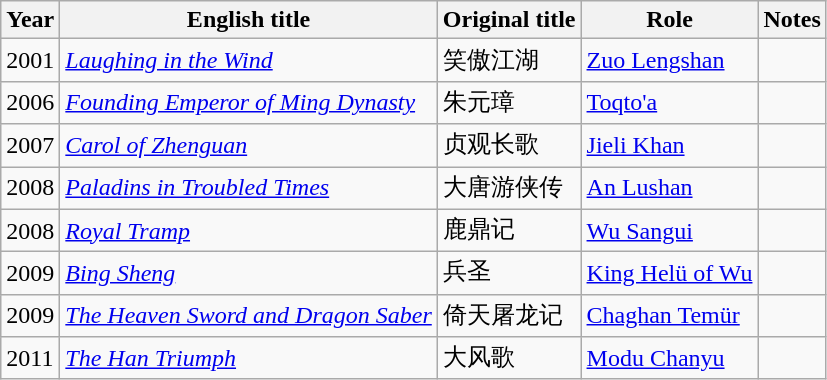<table class="wikitable sortable">
<tr>
<th>Year</th>
<th>English title</th>
<th>Original title</th>
<th>Role</th>
<th class="unsortable">Notes</th>
</tr>
<tr>
<td>2001</td>
<td><em><a href='#'>Laughing in the Wind</a></em></td>
<td>笑傲江湖</td>
<td><a href='#'>Zuo Lengshan</a></td>
<td></td>
</tr>
<tr>
<td>2006</td>
<td><em><a href='#'>Founding Emperor of Ming Dynasty</a></em></td>
<td>朱元璋</td>
<td><a href='#'>Toqto'a</a></td>
<td></td>
</tr>
<tr>
<td>2007</td>
<td><em><a href='#'>Carol of Zhenguan</a></em></td>
<td>贞观长歌</td>
<td><a href='#'>Jieli Khan</a></td>
<td></td>
</tr>
<tr>
<td>2008</td>
<td><em><a href='#'>Paladins in Troubled Times</a></em></td>
<td>大唐游侠传</td>
<td><a href='#'>An Lushan</a></td>
<td></td>
</tr>
<tr>
<td>2008</td>
<td><em><a href='#'>Royal Tramp</a></em></td>
<td>鹿鼎记</td>
<td><a href='#'>Wu Sangui</a></td>
<td></td>
</tr>
<tr>
<td>2009</td>
<td><em><a href='#'>Bing Sheng</a></em></td>
<td>兵圣</td>
<td><a href='#'>King Helü of Wu</a></td>
<td></td>
</tr>
<tr>
<td>2009</td>
<td><em><a href='#'>The Heaven Sword and Dragon Saber</a></em></td>
<td>倚天屠龙记</td>
<td><a href='#'>Chaghan Temür</a></td>
<td></td>
</tr>
<tr>
<td>2011</td>
<td><em><a href='#'>The Han Triumph</a></em></td>
<td>大风歌</td>
<td><a href='#'>Modu Chanyu</a></td>
<td></td>
</tr>
</table>
